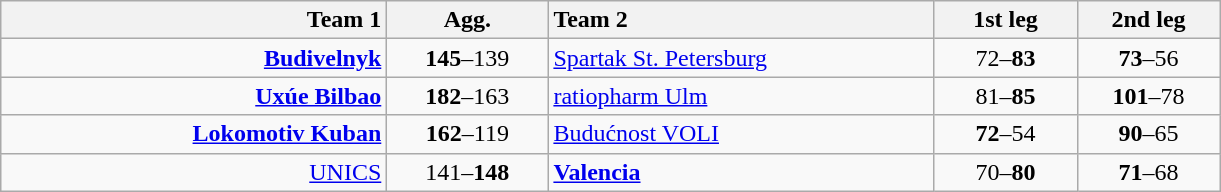<table class=wikitable style="text-align:center">
<tr>
<th width=250 style="text-align:right;">Team 1</th>
<th width=100>Agg.</th>
<th width=250 style="text-align:left;">Team 2</th>
<th width=88>1st leg</th>
<th width=88>2nd leg</th>
</tr>
<tr>
<td align=right><strong><a href='#'>Budivelnyk</a></strong> </td>
<td><strong>145</strong>–139</td>
<td align=left> <a href='#'>Spartak St. Petersburg</a></td>
<td>72–<strong>83</strong></td>
<td><strong>73</strong>–56</td>
</tr>
<tr>
<td align=right><strong><a href='#'>Uxúe Bilbao</a></strong> </td>
<td><strong>182</strong>–163</td>
<td align=left> <a href='#'>ratiopharm Ulm</a></td>
<td>81–<strong>85</strong></td>
<td><strong>101</strong>–78</td>
</tr>
<tr>
<td align=right><strong><a href='#'>Lokomotiv Kuban</a></strong> </td>
<td><strong>162</strong>–119</td>
<td align=left> <a href='#'>Budućnost VOLI</a></td>
<td><strong>72</strong>–54</td>
<td><strong>90</strong>–65</td>
</tr>
<tr>
<td align=right><a href='#'>UNICS</a> </td>
<td>141–<strong>148</strong></td>
<td align=left> <strong><a href='#'>Valencia</a></strong></td>
<td>70–<strong>80</strong></td>
<td><strong>71</strong>–68</td>
</tr>
</table>
